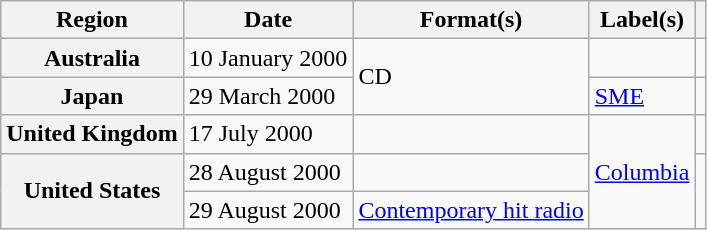<table class="wikitable plainrowheaders">
<tr>
<th scope="col">Region</th>
<th scope="col">Date</th>
<th scope="col">Format(s)</th>
<th scope="col">Label(s)</th>
<th scope="col"></th>
</tr>
<tr>
<th scope="row">Australia</th>
<td>10 January 2000</td>
<td rowspan="2">CD</td>
<td></td>
<td align="center"></td>
</tr>
<tr>
<th scope="row">Japan</th>
<td>29 March 2000</td>
<td><a href='#'>SME</a></td>
<td align="center"></td>
</tr>
<tr>
<th scope="row">United Kingdom</th>
<td>17 July 2000</td>
<td></td>
<td rowspan="3"><a href='#'>Columbia</a></td>
<td align="center"></td>
</tr>
<tr>
<th scope="row" rowspan="2">United States</th>
<td>28 August 2000</td>
<td></td>
<td rowspan="2" align="center"></td>
</tr>
<tr>
<td>29 August 2000</td>
<td><a href='#'>Contemporary hit radio</a></td>
</tr>
</table>
